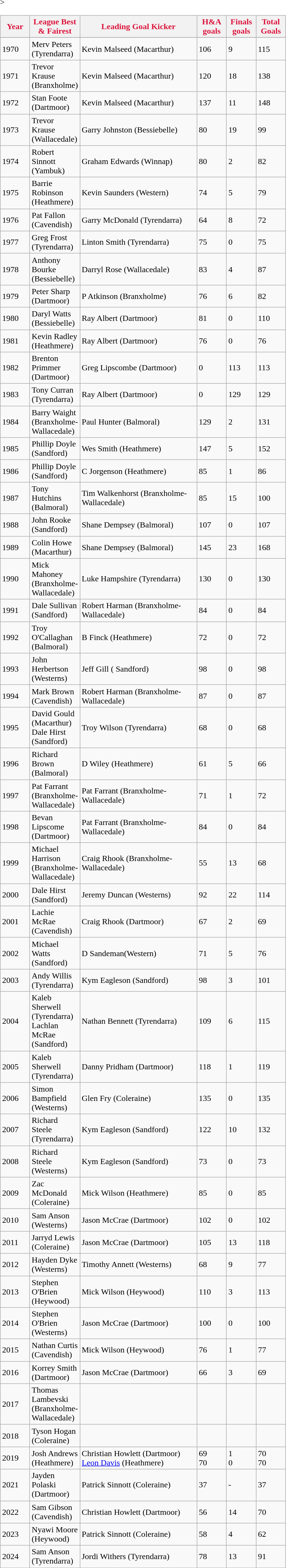<table class="wikitable">
<tr </ref>>
<th style="color:crimson" width="50">Year</th>
<th style="color:crimson" width="50">League Best & Fairest</th>
<th style="color:crimson" width="220">Leading Goal Kicker</th>
<th style="color:crimson" width="50">H&A goals</th>
<th style="color:crimson" width="50">Finals goals</th>
<th style="color:crimson" width="50">Total Goals</th>
</tr>
<tr>
</tr>
<tr>
<td>1970</td>
<td>Merv Peters (Tyrendarra)</td>
<td>Kevin Malseed (Macarthur)</td>
<td>106</td>
<td>9</td>
<td>115</td>
</tr>
<tr>
<td>1971</td>
<td>Trevor Krause (Branxholme)</td>
<td>Kevin Malseed (Macarthur)</td>
<td>120</td>
<td>18</td>
<td>138</td>
</tr>
<tr>
<td>1972</td>
<td>Stan Foote (Dartmoor)</td>
<td>Kevin Malseed (Macarthur)</td>
<td>137</td>
<td>11</td>
<td>148</td>
</tr>
<tr>
<td>1973</td>
<td>Trevor Krause (Wallacedale)</td>
<td>Garry Johnston (Bessiebelle)</td>
<td>80</td>
<td>19</td>
<td>99</td>
</tr>
<tr>
<td>1974</td>
<td>Robert Sinnott (Yambuk)</td>
<td>Graham Edwards (Winnap)</td>
<td>80</td>
<td>2</td>
<td>82</td>
</tr>
<tr>
<td>1975</td>
<td>Barrie Robinson (Heathmere)</td>
<td>Kevin Saunders (Western)</td>
<td>74</td>
<td>5</td>
<td>79</td>
</tr>
<tr>
<td>1976</td>
<td>Pat Fallon (Cavendish)</td>
<td>Garry McDonald (Tyrendarra)</td>
<td>64</td>
<td>8</td>
<td>72</td>
</tr>
<tr>
<td>1977</td>
<td>Greg Frost (Tyrendarra)</td>
<td>Linton Smith (Tyrendarra)</td>
<td>75</td>
<td>0</td>
<td>75</td>
</tr>
<tr>
<td>1978</td>
<td>Anthony Bourke (Bessiebelle)</td>
<td>Darryl Rose (Wallacedale)</td>
<td>83</td>
<td>4</td>
<td>87</td>
</tr>
<tr>
<td>1979</td>
<td>Peter Sharp (Dartmoor)</td>
<td>P Atkinson (Branxholme)</td>
<td>76</td>
<td>6</td>
<td>82</td>
</tr>
<tr>
<td>1980</td>
<td>Daryl Watts (Bessiebelle)</td>
<td>Ray Albert (Dartmoor)</td>
<td>81</td>
<td>0</td>
<td>110</td>
</tr>
<tr>
<td>1981</td>
<td>Kevin Radley (Heathmere)</td>
<td>Ray Albert (Dartmoor)</td>
<td>76</td>
<td>0</td>
<td>76</td>
</tr>
<tr>
<td>1982</td>
<td>Brenton Primmer (Dartmoor)</td>
<td>Greg Lipscombe (Dartmoor)</td>
<td>0</td>
<td>113</td>
<td>113</td>
</tr>
<tr>
<td>1983</td>
<td>Tony Curran (Tyrendarra)</td>
<td>Ray Albert (Dartmoor)</td>
<td>0</td>
<td>129</td>
<td>129</td>
</tr>
<tr>
<td>1984</td>
<td>Barry Waight (Branxholme-Wallacedale)</td>
<td>Paul Hunter (Balmoral)</td>
<td>129</td>
<td>2</td>
<td>131</td>
</tr>
<tr>
<td>1985</td>
<td>Phillip Doyle (Sandford)</td>
<td>Wes Smith (Heathmere)</td>
<td>147</td>
<td>5</td>
<td>152</td>
</tr>
<tr>
<td>1986</td>
<td>Phillip Doyle (Sandford)</td>
<td>C Jorgenson (Heathmere)</td>
<td>85</td>
<td>1</td>
<td>86</td>
</tr>
<tr>
<td>1987</td>
<td>Tony Hutchins (Balmoral)</td>
<td>Tim Walkenhorst (Branxholme-Wallacedale)</td>
<td>85</td>
<td>15</td>
<td>100</td>
</tr>
<tr>
<td>1988</td>
<td>John Rooke (Sandford)</td>
<td>Shane Dempsey (Balmoral)</td>
<td>107</td>
<td>0</td>
<td>107</td>
</tr>
<tr>
<td>1989</td>
<td>Colin Howe (Macarthur)</td>
<td>Shane Dempsey (Balmoral)</td>
<td>145</td>
<td>23</td>
<td>168</td>
</tr>
<tr>
<td>1990</td>
<td>Mick Mahoney (Branxholme-Wallacedale)</td>
<td>Luke Hampshire (Tyrendarra)</td>
<td>130</td>
<td>0</td>
<td>130</td>
</tr>
<tr>
<td>1991</td>
<td>Dale Sullivan (Sandford)</td>
<td>Robert Harman (Branxholme-Wallacedale)</td>
<td>84</td>
<td>0</td>
<td>84</td>
</tr>
<tr>
<td>1992</td>
<td>Troy O'Callaghan (Balmoral)</td>
<td>B Finck (Heathmere)</td>
<td>72</td>
<td>0</td>
<td>72</td>
</tr>
<tr>
<td>1993</td>
<td>John Herbertson (Westerns)</td>
<td>Jeff Gill ( Sandford)</td>
<td>98</td>
<td>0</td>
<td>98</td>
</tr>
<tr>
<td>1994</td>
<td>Mark Brown (Cavendish)</td>
<td>Robert Harman (Branxholme-Wallacedale)</td>
<td>87</td>
<td>0</td>
<td>87</td>
</tr>
<tr>
<td>1995</td>
<td>David Gould (Macarthur)<br>Dale Hirst (Sandford)</td>
<td>Troy Wilson (Tyrendarra)</td>
<td>68</td>
<td>0</td>
<td>68</td>
</tr>
<tr>
<td>1996</td>
<td>Richard Brown (Balmoral)</td>
<td>D Wiley (Heathmere)</td>
<td>61</td>
<td>5</td>
<td>66</td>
</tr>
<tr>
<td>1997</td>
<td>Pat Farrant (Branxholme-Wallacedale)</td>
<td>Pat Farrant (Branxholme-Wallacedale)</td>
<td>71</td>
<td>1</td>
<td>72</td>
</tr>
<tr>
<td>1998</td>
<td>Bevan Lipscome (Dartmoor)</td>
<td>Pat Farrant (Branxholme-Wallacedale)</td>
<td>84</td>
<td>0</td>
<td>84</td>
</tr>
<tr>
<td>1999</td>
<td>Michael Harrison (Branxholme-Wallacedale)</td>
<td>Craig Rhook (Branxholme-Wallacedale)</td>
<td>55</td>
<td>13</td>
<td>68</td>
</tr>
<tr>
<td>2000</td>
<td>Dale Hirst (Sandford)</td>
<td>Jeremy Duncan (Westerns)</td>
<td>92</td>
<td>22</td>
<td>114</td>
</tr>
<tr>
<td>2001</td>
<td>Lachie McRae (Cavendish)</td>
<td>Craig Rhook (Dartmoor)</td>
<td>67</td>
<td>2</td>
<td>69</td>
</tr>
<tr>
<td>2002</td>
<td>Michael Watts (Sandford)</td>
<td>D Sandeman(Western)</td>
<td>71</td>
<td>5</td>
<td>76</td>
</tr>
<tr>
<td>2003</td>
<td>Andy Willis (Tyrendarra)</td>
<td>Kym Eagleson (Sandford)</td>
<td>98</td>
<td>3</td>
<td>101</td>
</tr>
<tr>
<td>2004</td>
<td>Kaleb Sherwell (Tyrendarra)<br>Lachlan McRae (Sandford)</td>
<td>Nathan Bennett (Tyrendarra)</td>
<td>109</td>
<td>6</td>
<td>115</td>
</tr>
<tr>
<td>2005</td>
<td>Kaleb Sherwell (Tyrendarra)</td>
<td>Danny Pridham (Dartmoor)</td>
<td>118</td>
<td>1</td>
<td>119</td>
</tr>
<tr>
<td>2006</td>
<td>Simon Bampfield (Westerns)</td>
<td>Glen Fry (Coleraine)</td>
<td>135</td>
<td>0</td>
<td>135</td>
</tr>
<tr>
<td>2007</td>
<td>Richard Steele (Tyrendarra)</td>
<td>Kym Eagleson (Sandford)</td>
<td>122</td>
<td>10</td>
<td>132</td>
</tr>
<tr>
<td>2008</td>
<td>Richard Steele (Westerns)</td>
<td>Kym Eagleson (Sandford)</td>
<td>73</td>
<td>0</td>
<td>73</td>
</tr>
<tr>
<td>2009</td>
<td>Zac McDonald (Coleraine)</td>
<td>Mick Wilson (Heathmere)</td>
<td>85</td>
<td>0</td>
<td>85</td>
</tr>
<tr>
<td>2010</td>
<td>Sam Anson (Westerns)</td>
<td>Jason McCrae (Dartmoor)</td>
<td>102</td>
<td>0</td>
<td>102</td>
</tr>
<tr>
<td>2011</td>
<td>Jarryd Lewis (Coleraine)</td>
<td>Jason McCrae (Dartmoor)</td>
<td>105</td>
<td>13</td>
<td>118</td>
</tr>
<tr>
<td>2012</td>
<td>Hayden Dyke (Westerns)</td>
<td>Timothy Annett (Westerns)</td>
<td>68</td>
<td>9</td>
<td>77</td>
</tr>
<tr>
<td>2013</td>
<td>Stephen O'Brien (Heywood)</td>
<td>Mick Wilson (Heywood)</td>
<td>110</td>
<td>3</td>
<td>113</td>
</tr>
<tr>
<td>2014</td>
<td>Stephen O'Brien (Westerns)</td>
<td>Jason McCrae (Dartmoor)</td>
<td>100</td>
<td>0</td>
<td>100</td>
</tr>
<tr>
<td>2015</td>
<td>Nathan Curtis (Cavendish)</td>
<td>Mick Wilson (Heywood)</td>
<td>76</td>
<td>1</td>
<td>77</td>
</tr>
<tr>
<td>2016</td>
<td>Korrey Smith (Dartmoor)</td>
<td>Jason McCrae (Dartmoor)</td>
<td>66</td>
<td>3</td>
<td>69</td>
</tr>
<tr>
<td>2017</td>
<td>Thomas Lambevski (Branxholme-Wallacedale)</td>
<td></td>
<td></td>
<td></td>
<td></td>
</tr>
<tr>
<td>2018</td>
<td>Tyson Hogan (Coleraine)</td>
<td></td>
<td></td>
<td></td>
<td></td>
</tr>
<tr>
<td>2019</td>
<td>Josh Andrews (Heathmere)</td>
<td>Christian Howlett (Dartmoor)<br><a href='#'>Leon Davis</a> (Heathmere)</td>
<td>69<br>70</td>
<td>1<br>0</td>
<td>70<br>70</td>
</tr>
<tr>
<td>2021</td>
<td>Jayden Polaski (Dartmoor)</td>
<td>Patrick Sinnott (Coleraine)</td>
<td>37</td>
<td>-</td>
<td>37</td>
</tr>
<tr>
<td>2022</td>
<td>Sam Gibson (Cavendish)</td>
<td>Christian Howlett (Dartmoor)</td>
<td>56</td>
<td>14</td>
<td>70</td>
</tr>
<tr>
<td>2023</td>
<td>Nyawi Moore (Heywood)</td>
<td>Patrick Sinnott (Coleraine)</td>
<td>58</td>
<td>4</td>
<td>62</td>
</tr>
<tr>
<td>2024</td>
<td>Sam Anson (Tyrendarra)</td>
<td>Jordi Withers (Tyrendarra)</td>
<td>78</td>
<td>13</td>
<td>91</td>
</tr>
</table>
